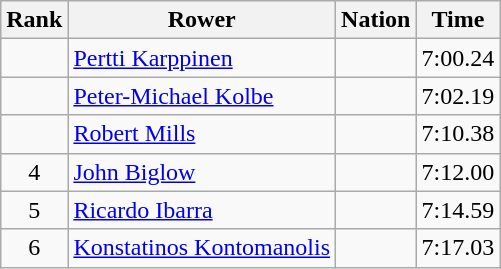<table class="wikitable sortable" style="text-align:center">
<tr>
<th>Rank</th>
<th>Rower</th>
<th>Nation</th>
<th>Time</th>
</tr>
<tr>
<td></td>
<td align=left><a href='#'>Pertti Karppinen</a></td>
<td align=left></td>
<td>7:00.24</td>
</tr>
<tr>
<td></td>
<td align=left><a href='#'>Peter-Michael Kolbe</a></td>
<td align=left></td>
<td>7:02.19</td>
</tr>
<tr>
<td></td>
<td align=left><a href='#'>Robert Mills</a></td>
<td align=left></td>
<td>7:10.38</td>
</tr>
<tr>
<td>4</td>
<td align=left><a href='#'>John Biglow</a></td>
<td align=left></td>
<td>7:12.00</td>
</tr>
<tr>
<td>5</td>
<td align=left><a href='#'>Ricardo Ibarra</a></td>
<td align=left></td>
<td>7:14.59</td>
</tr>
<tr>
<td>6</td>
<td align=left><a href='#'>Konstatinos Kontomanolis</a></td>
<td align=left></td>
<td>7:17.03</td>
</tr>
</table>
